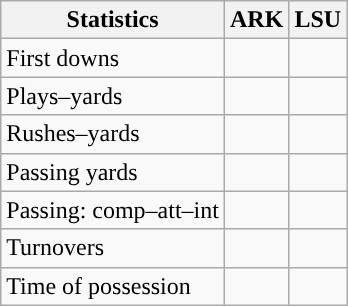<table class="wikitable" style="float:left">
<tr>
<th>Statistics</th>
<th>ARK</th>
<th>LSU</th>
</tr>
<tr>
<td>First downs</td>
<td></td>
<td></td>
</tr>
<tr>
<td>Plays–yards</td>
<td></td>
<td></td>
</tr>
<tr>
<td>Rushes–yards</td>
<td></td>
<td></td>
</tr>
<tr>
<td>Passing yards</td>
<td></td>
<td></td>
</tr>
<tr>
<td>Passing: comp–att–int</td>
<td></td>
<td></td>
</tr>
<tr>
<td>Turnovers</td>
<td></td>
<td></td>
</tr>
<tr>
<td>Time of possession</td>
<td></td>
<td></td>
</tr>
</table>
